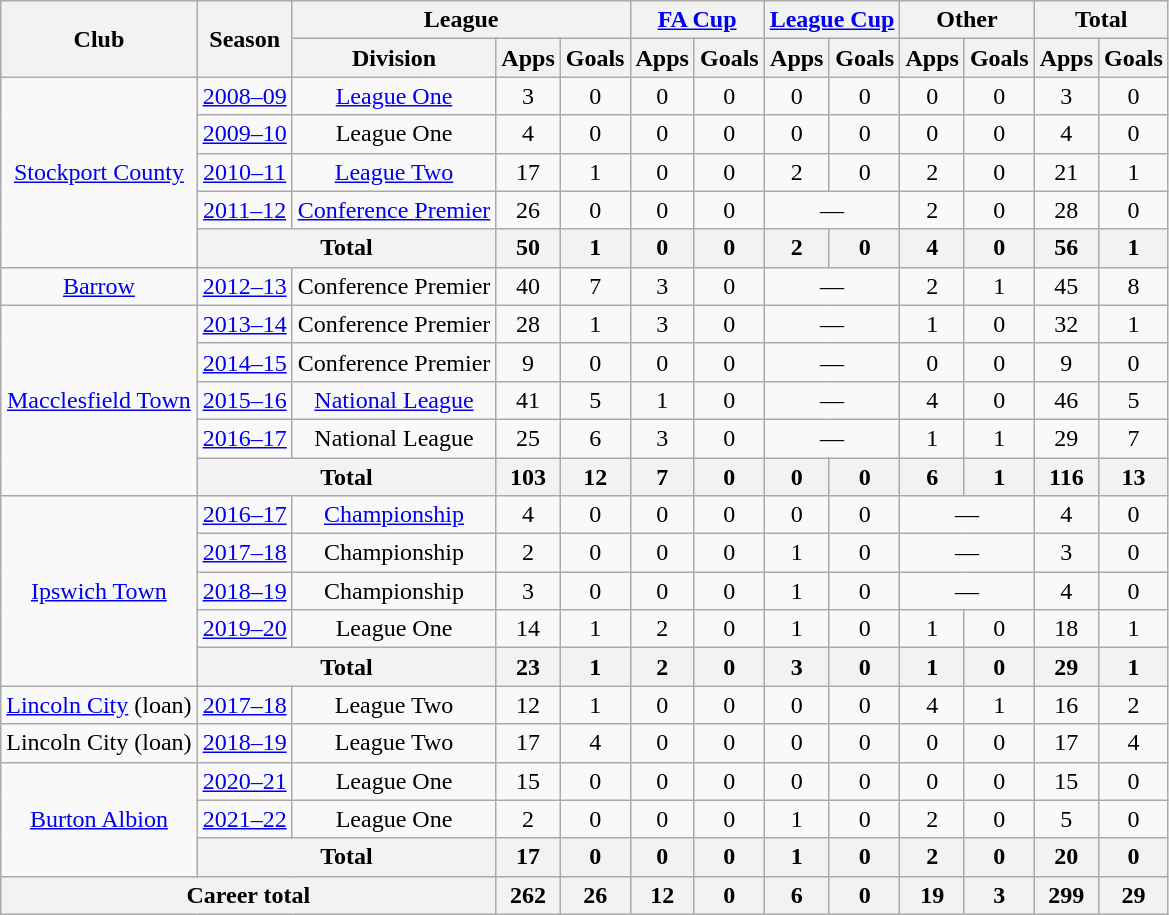<table class="wikitable" style="text-align:center;">
<tr>
<th rowspan=2>Club</th>
<th rowspan=2>Season</th>
<th colspan=3>League</th>
<th colspan=2><a href='#'>FA Cup</a></th>
<th colspan=2><a href='#'>League Cup</a></th>
<th colspan=2>Other</th>
<th colspan=2>Total</th>
</tr>
<tr>
<th>Division</th>
<th>Apps</th>
<th>Goals</th>
<th>Apps</th>
<th>Goals</th>
<th>Apps</th>
<th>Goals</th>
<th>Apps</th>
<th>Goals</th>
<th>Apps</th>
<th>Goals</th>
</tr>
<tr>
<td rowspan="5"><a href='#'>Stockport County</a></td>
<td><a href='#'>2008–09</a></td>
<td><a href='#'>League One</a></td>
<td>3</td>
<td>0</td>
<td>0</td>
<td>0</td>
<td>0</td>
<td>0</td>
<td>0</td>
<td>0</td>
<td>3</td>
<td>0</td>
</tr>
<tr>
<td><a href='#'>2009–10</a></td>
<td>League One</td>
<td>4</td>
<td>0</td>
<td>0</td>
<td>0</td>
<td>0</td>
<td>0</td>
<td>0</td>
<td>0</td>
<td>4</td>
<td>0</td>
</tr>
<tr>
<td><a href='#'>2010–11</a></td>
<td><a href='#'>League Two</a></td>
<td>17</td>
<td>1</td>
<td>0</td>
<td>0</td>
<td>2</td>
<td>0</td>
<td>2</td>
<td>0</td>
<td>21</td>
<td>1</td>
</tr>
<tr>
<td><a href='#'>2011–12</a></td>
<td><a href='#'>Conference Premier</a></td>
<td>26</td>
<td>0</td>
<td>0</td>
<td>0</td>
<td colspan=2>—</td>
<td>2</td>
<td>0</td>
<td>28</td>
<td>0</td>
</tr>
<tr>
<th colspan="2">Total</th>
<th>50</th>
<th>1</th>
<th>0</th>
<th>0</th>
<th>2</th>
<th>0</th>
<th>4</th>
<th>0</th>
<th>56</th>
<th>1</th>
</tr>
<tr>
<td><a href='#'>Barrow</a></td>
<td><a href='#'>2012–13</a></td>
<td>Conference Premier</td>
<td>40</td>
<td>7</td>
<td>3</td>
<td>0</td>
<td colspan=2>—</td>
<td>2</td>
<td>1</td>
<td>45</td>
<td>8</td>
</tr>
<tr>
<td rowspan="5"><a href='#'>Macclesfield Town</a></td>
<td><a href='#'>2013–14</a></td>
<td>Conference Premier</td>
<td>28</td>
<td>1</td>
<td>3</td>
<td>0</td>
<td colspan=2>—</td>
<td>1</td>
<td>0</td>
<td>32</td>
<td>1</td>
</tr>
<tr>
<td><a href='#'>2014–15</a></td>
<td>Conference Premier</td>
<td>9</td>
<td>0</td>
<td>0</td>
<td>0</td>
<td colspan=2>—</td>
<td>0</td>
<td>0</td>
<td>9</td>
<td>0</td>
</tr>
<tr>
<td><a href='#'>2015–16</a></td>
<td><a href='#'>National League</a></td>
<td>41</td>
<td>5</td>
<td>1</td>
<td>0</td>
<td colspan=2>—</td>
<td>4</td>
<td>0</td>
<td>46</td>
<td>5</td>
</tr>
<tr>
<td><a href='#'>2016–17</a></td>
<td>National League</td>
<td>25</td>
<td>6</td>
<td>3</td>
<td>0</td>
<td colspan=2>—</td>
<td>1</td>
<td>1</td>
<td>29</td>
<td>7</td>
</tr>
<tr>
<th colspan="2">Total</th>
<th>103</th>
<th>12</th>
<th>7</th>
<th>0</th>
<th>0</th>
<th>0</th>
<th>6</th>
<th>1</th>
<th>116</th>
<th>13</th>
</tr>
<tr>
<td rowspan="5"><a href='#'>Ipswich Town</a></td>
<td><a href='#'>2016–17</a></td>
<td><a href='#'>Championship</a></td>
<td>4</td>
<td>0</td>
<td>0</td>
<td>0</td>
<td>0</td>
<td>0</td>
<td colspan="2">—</td>
<td>4</td>
<td>0</td>
</tr>
<tr>
<td><a href='#'>2017–18</a></td>
<td>Championship</td>
<td>2</td>
<td>0</td>
<td>0</td>
<td>0</td>
<td>1</td>
<td>0</td>
<td colspan="2">—</td>
<td>3</td>
<td>0</td>
</tr>
<tr>
<td><a href='#'>2018–19</a></td>
<td>Championship</td>
<td>3</td>
<td>0</td>
<td>0</td>
<td>0</td>
<td>1</td>
<td>0</td>
<td colspan="2">—</td>
<td>4</td>
<td>0</td>
</tr>
<tr>
<td><a href='#'>2019–20</a></td>
<td>League One</td>
<td>14</td>
<td>1</td>
<td>2</td>
<td>0</td>
<td>1</td>
<td>0</td>
<td>1</td>
<td>0</td>
<td>18</td>
<td>1</td>
</tr>
<tr>
<th colspan="2">Total</th>
<th>23</th>
<th>1</th>
<th>2</th>
<th>0</th>
<th>3</th>
<th>0</th>
<th>1</th>
<th>0</th>
<th>29</th>
<th>1</th>
</tr>
<tr>
<td><a href='#'>Lincoln City</a> (loan)</td>
<td><a href='#'>2017–18</a></td>
<td>League Two</td>
<td>12</td>
<td>1</td>
<td>0</td>
<td>0</td>
<td>0</td>
<td>0</td>
<td>4</td>
<td>1</td>
<td>16</td>
<td>2</td>
</tr>
<tr>
<td>Lincoln City (loan)</td>
<td><a href='#'>2018–19</a></td>
<td>League Two</td>
<td>17</td>
<td>4</td>
<td>0</td>
<td>0</td>
<td>0</td>
<td>0</td>
<td>0</td>
<td>0</td>
<td>17</td>
<td>4</td>
</tr>
<tr>
<td rowspan="3"><a href='#'>Burton Albion</a></td>
<td><a href='#'>2020–21</a></td>
<td>League One</td>
<td>15</td>
<td>0</td>
<td>0</td>
<td>0</td>
<td>0</td>
<td>0</td>
<td>0</td>
<td>0</td>
<td>15</td>
<td>0</td>
</tr>
<tr>
<td><a href='#'>2021–22</a></td>
<td>League One</td>
<td>2</td>
<td>0</td>
<td>0</td>
<td>0</td>
<td>1</td>
<td>0</td>
<td>2</td>
<td>0</td>
<td>5</td>
<td>0</td>
</tr>
<tr>
<th colspan="2">Total</th>
<th>17</th>
<th>0</th>
<th>0</th>
<th>0</th>
<th>1</th>
<th>0</th>
<th>2</th>
<th>0</th>
<th>20</th>
<th>0</th>
</tr>
<tr>
<th colspan="3">Career total</th>
<th>262</th>
<th>26</th>
<th>12</th>
<th>0</th>
<th>6</th>
<th>0</th>
<th>19</th>
<th>3</th>
<th>299</th>
<th>29</th>
</tr>
</table>
